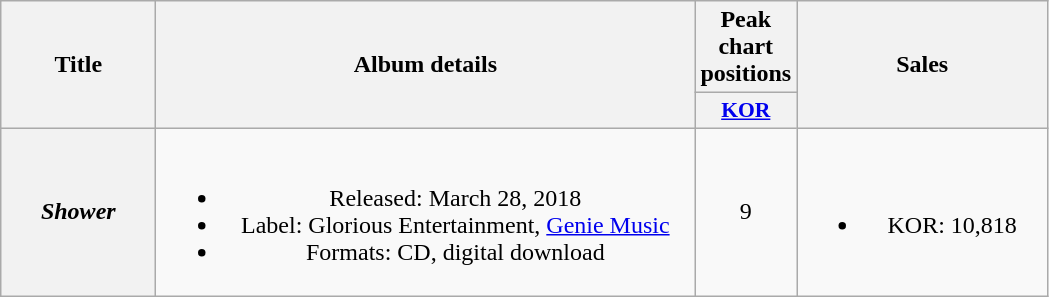<table class="wikitable plainrowheaders" style="text-align:center">
<tr>
<th scope="col" rowspan="2" style="width:6em">Title</th>
<th scope="col" rowspan="2" style="width:22em">Album details</th>
<th scope="col" colspan="1">Peak chart positions</th>
<th scope="col" rowspan="2" style="width:10em">Sales</th>
</tr>
<tr>
<th scope="col" style="width:3em;font-size:90%"><a href='#'>KOR</a><br></th>
</tr>
<tr>
<th scope="row"><em>Shower</em></th>
<td><br><ul><li>Released: March 28, 2018</li><li>Label: Glorious Entertainment, <a href='#'>Genie Music</a></li><li>Formats: CD, digital download</li></ul></td>
<td>9</td>
<td><br><ul><li>KOR: 10,818</li></ul></td>
</tr>
</table>
